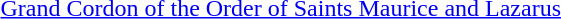<table>
<tr>
<td rowspan=2 style="width:60px; vertical-align:top;"></td>
<td><a href='#'>Grand Cordon of the Order of Saints Maurice and Lazarus</a></td>
</tr>
<tr>
<td></td>
</tr>
</table>
